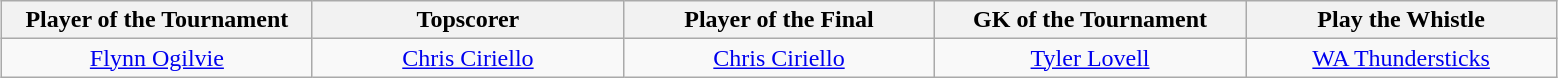<table class=wikitable style="text-align:center; margin:auto">
<tr>
<th style="width: 200px;">Player of the Tournament</th>
<th style="width: 200px;">Topscorer</th>
<th style="width: 200px;">Player of the Final</th>
<th style="width: 200px;">GK of the Tournament</th>
<th style="width: 200px;">Play the Whistle</th>
</tr>
<tr>
<td> <a href='#'>Flynn Ogilvie</a></td>
<td> <a href='#'>Chris Ciriello</a></td>
<td> <a href='#'>Chris Ciriello</a></td>
<td> <a href='#'>Tyler Lovell</a></td>
<td> <a href='#'>WA Thundersticks</a></td>
</tr>
</table>
